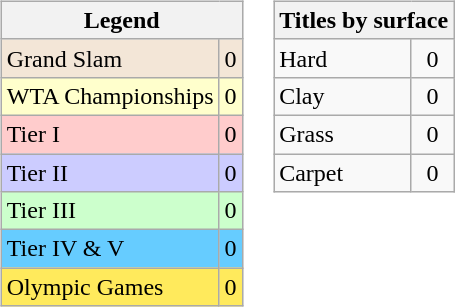<table>
<tr valign=top>
<td><br><table class="wikitable sortable mw-collapsible mw-collapsed">
<tr>
<th colspan=2>Legend</th>
</tr>
<tr style="background:#f3e6d7;">
<td>Grand Slam</td>
<td align="center">0</td>
</tr>
<tr style="background:#ffc;">
<td>WTA Championships</td>
<td align="center">0</td>
</tr>
<tr style="background:#fcc;">
<td>Tier I</td>
<td align="center">0</td>
</tr>
<tr style="background:#ccf;">
<td>Tier II</td>
<td align="center">0</td>
</tr>
<tr style="background:#cfc;">
<td>Tier III</td>
<td align="center">0</td>
</tr>
<tr style="background:#6cf;">
<td>Tier IV & V</td>
<td align="center">0</td>
</tr>
<tr style="background:#ffea5c;">
<td>Olympic Games</td>
<td align=center>0</td>
</tr>
</table>
</td>
<td><br><table class="wikitable sortable mw-collapsible mw-collapsed">
<tr>
<th colspan=2>Titles by surface</th>
</tr>
<tr>
<td>Hard</td>
<td align="center">0</td>
</tr>
<tr>
<td>Clay</td>
<td align="center">0</td>
</tr>
<tr>
<td>Grass</td>
<td align="center">0</td>
</tr>
<tr>
<td>Carpet</td>
<td align="center">0</td>
</tr>
</table>
</td>
</tr>
</table>
